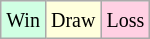<table class="wikitable">
<tr>
<td style="background:#d0ffe3;"><small>Win</small></td>
<td style="background:#ffd;"><small>Draw</small></td>
<td style="background:#ffd0e3;"><small>Loss</small></td>
</tr>
</table>
